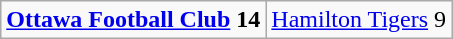<table class="wikitable">
<tr>
<td><strong><a href='#'>Ottawa Football Club</a> 14</strong></td>
<td><a href='#'>Hamilton Tigers</a> 9</td>
</tr>
</table>
